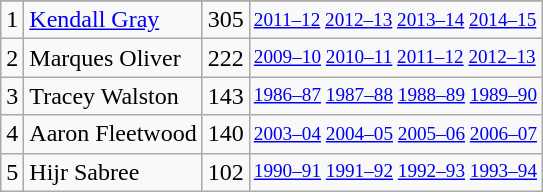<table class="wikitable">
<tr>
</tr>
<tr>
<td>1</td>
<td><a href='#'>Kendall Gray</a></td>
<td>305</td>
<td style="font-size:80%;"><a href='#'>2011–12</a> <a href='#'>2012–13</a> <a href='#'>2013–14</a> <a href='#'>2014–15</a></td>
</tr>
<tr>
<td>2</td>
<td>Marques Oliver</td>
<td>222</td>
<td style="font-size:80%;"><a href='#'>2009–10</a> <a href='#'>2010–11</a> <a href='#'>2011–12</a> <a href='#'>2012–13</a></td>
</tr>
<tr>
<td>3</td>
<td>Tracey Walston</td>
<td>143</td>
<td style="font-size:80%;"><a href='#'>1986–87</a> <a href='#'>1987–88</a> <a href='#'>1988–89</a> <a href='#'>1989–90</a></td>
</tr>
<tr>
<td>4</td>
<td>Aaron Fleetwood</td>
<td>140</td>
<td style="font-size:80%;"><a href='#'>2003–04</a> <a href='#'>2004–05</a> <a href='#'>2005–06</a> <a href='#'>2006–07</a></td>
</tr>
<tr>
<td>5</td>
<td>Hijr Sabree</td>
<td>102</td>
<td style="font-size:80%;"><a href='#'>1990–91</a> <a href='#'>1991–92</a> <a href='#'>1992–93</a> <a href='#'>1993–94</a></td>
</tr>
</table>
